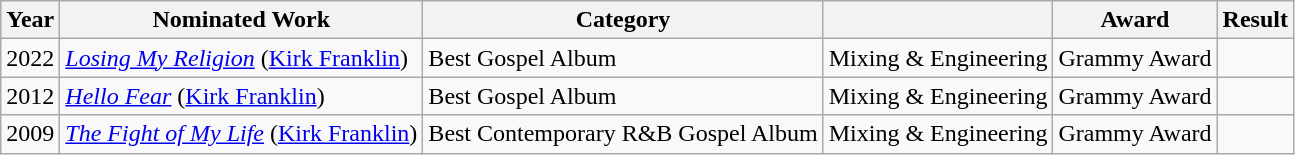<table class="wikitable sortable">
<tr>
<th>Year</th>
<th>Nominated Work</th>
<th>Category</th>
<th></th>
<th>Award</th>
<th>Result</th>
</tr>
<tr>
<td>2022</td>
<td><em><a href='#'>Losing My Religion</a></em> (<a href='#'>Kirk Franklin</a>)</td>
<td>Best Gospel Album</td>
<td>Mixing & Engineering</td>
<td>Grammy Award </td>
<td></td>
</tr>
<tr>
<td>2012</td>
<td><em><a href='#'>Hello Fear</a></em> (<a href='#'>Kirk Franklin</a>)</td>
<td>Best Gospel Album</td>
<td>Mixing & Engineering</td>
<td>Grammy Award </td>
<td></td>
</tr>
<tr>
<td>2009</td>
<td><em><a href='#'>The Fight of My Life</a></em> (<a href='#'>Kirk Franklin</a>)</td>
<td>Best Contemporary R&B Gospel Album</td>
<td>Mixing & Engineering</td>
<td>Grammy Award </td>
<td></td>
</tr>
</table>
